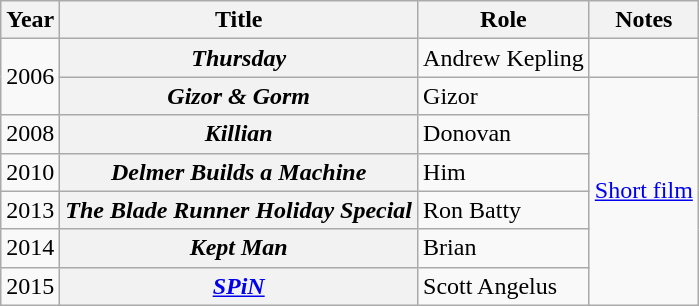<table class="wikitable plainrowheaders sortable">
<tr>
<th scope="col">Year</th>
<th scope="col">Title</th>
<th scope="col">Role</th>
<th scope="col" class="unsortable">Notes</th>
</tr>
<tr>
<td rowspan=2>2006</td>
<th scope="row"><em>Thursday</em></th>
<td>Andrew Kepling</td>
<td></td>
</tr>
<tr>
<th scope="row"><em>Gizor & Gorm</em></th>
<td>Gizor</td>
<td rowspan=6><a href='#'>Short film</a></td>
</tr>
<tr>
<td>2008</td>
<th scope="row"><em>Killian</em></th>
<td>Donovan</td>
</tr>
<tr>
<td>2010</td>
<th scope="row"><em>Delmer Builds a Machine</em></th>
<td>Him</td>
</tr>
<tr>
<td>2013</td>
<th scope="row"><em>The Blade Runner Holiday Special</em></th>
<td>Ron Batty</td>
</tr>
<tr>
<td>2014</td>
<th scope="row"><em>Kept Man</em></th>
<td>Brian</td>
</tr>
<tr>
<td>2015</td>
<th scope="row"><em><a href='#'>SPiN</a></em></th>
<td>Scott Angelus</td>
</tr>
</table>
